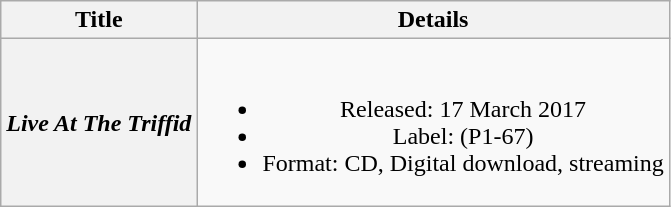<table class="wikitable plainrowheaders" style="text-align:center;" border="1">
<tr>
<th>Title</th>
<th>Details</th>
</tr>
<tr>
<th scope="row"><em>Live At The Triffid</em></th>
<td><br><ul><li>Released: 17 March 2017</li><li>Label:  (P1-67)</li><li>Format: CD, Digital download, streaming</li></ul></td>
</tr>
</table>
